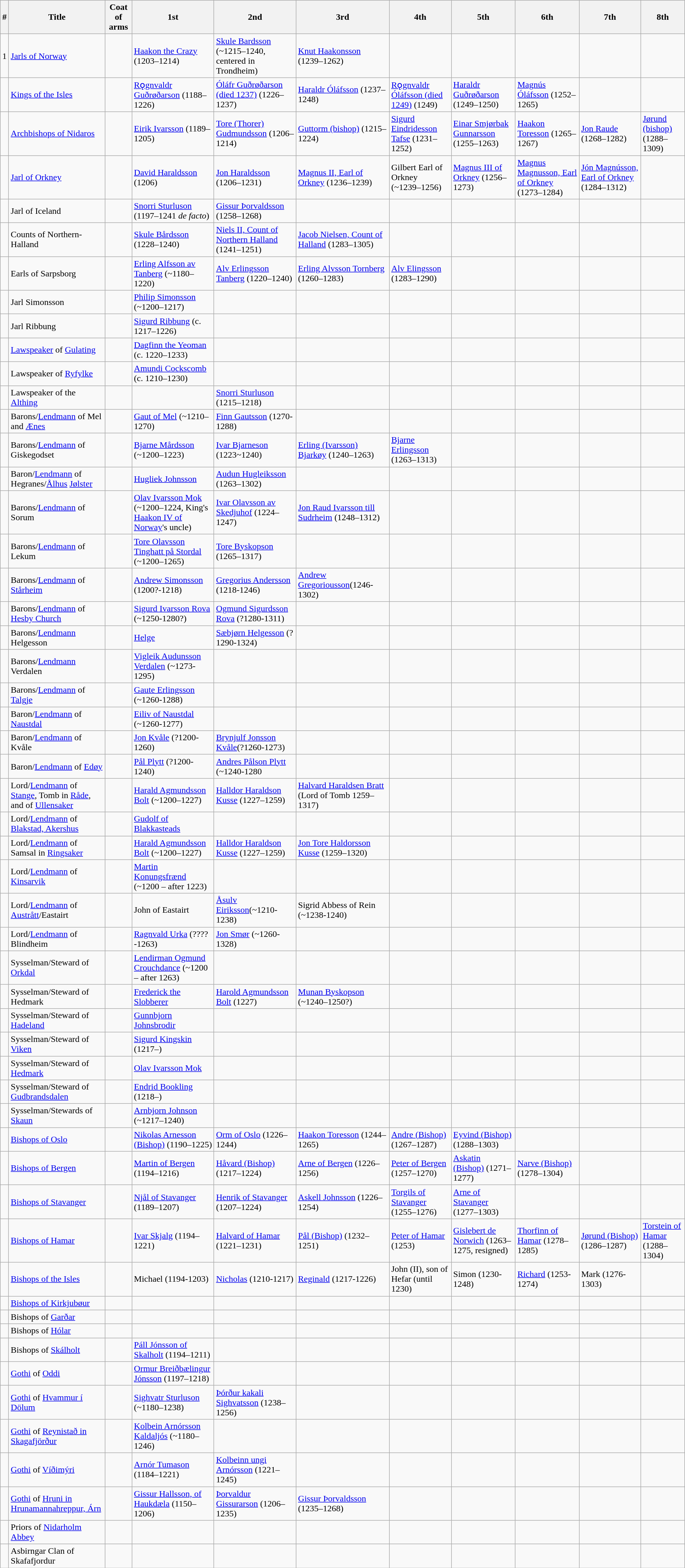<table class="wikitable sticky-header">
<tr>
<th>#</th>
<th>Title</th>
<th>Coat of arms</th>
<th>1st</th>
<th>2nd</th>
<th>3rd</th>
<th>4th</th>
<th>5th</th>
<th>6th</th>
<th>7th</th>
<th>8th</th>
</tr>
<tr>
<td>1</td>
<td><a href='#'>Jarls of Norway</a></td>
<td></td>
<td><a href='#'>Haakon the Crazy</a> (1203–1214)</td>
<td><a href='#'>Skule Bardsson</a> (~1215–1240, centered in Trondheim)</td>
<td><a href='#'>Knut Haakonsson</a> (1239–1262)</td>
<td></td>
<td></td>
<td></td>
<td></td>
<td></td>
</tr>
<tr>
<td></td>
<td><a href='#'>Kings of the Isles</a></td>
<td></td>
<td><a href='#'>Rǫgnvaldr Guðrøðarson</a> (1188–1226)</td>
<td><a href='#'>Óláfr Guðrøðarson (died 1237)</a> (1226–1237)</td>
<td><a href='#'>Haraldr Óláfsson</a> (1237–1248)</td>
<td><a href='#'>Rǫgnvaldr Óláfsson (died 1249)</a> (1249)</td>
<td><a href='#'>Haraldr Guðrøðarson</a> (1249–1250)</td>
<td><a href='#'>Magnús Óláfsson</a> (1252–1265)</td>
<td></td>
<td></td>
</tr>
<tr>
<td></td>
<td><a href='#'>Archbishops of Nidaros</a></td>
<td></td>
<td><a href='#'>Eirik Ivarsson</a> (1189–1205)</td>
<td><a href='#'>Tore (Thorer) Gudmundsson</a> (1206–1214)</td>
<td><a href='#'>Guttorm (bishop)</a> (1215–1224)</td>
<td><a href='#'>Sigurd Eindridesson Tafse</a> (1231–1252)</td>
<td><a href='#'>Einar Smjørbak Gunnarsson</a> (1255–1263)</td>
<td><a href='#'>Haakon Toresson</a> (1265–1267)</td>
<td><a href='#'>Jon Raude</a> (1268–1282)</td>
<td><a href='#'>Jørund (bishop)</a> (1288–1309)</td>
</tr>
<tr>
<td></td>
<td><a href='#'>Jarl of Orkney</a></td>
<td></td>
<td><a href='#'>David Haraldsson</a> (1206)</td>
<td><a href='#'>Jon Haraldsson</a> (1206–1231)</td>
<td><a href='#'>Magnus II, Earl of Orkney</a> (1236–1239)</td>
<td>Gilbert Earl of Orkney (~1239–1256)</td>
<td><a href='#'>Magnus III of Orkney</a> (1256–1273)</td>
<td><a href='#'>Magnus Magnusson, Earl of Orkney</a> (1273–1284)</td>
<td><a href='#'>Jón Magnússon, Earl of Orkney</a> (1284–1312)</td>
<td></td>
</tr>
<tr>
<td></td>
<td>Jarl of Iceland</td>
<td></td>
<td><a href='#'>Snorri Sturluson</a> (1197–1241 <em>de facto</em>)</td>
<td><a href='#'>Gissur Þorvaldsson</a> (1258–1268)</td>
<td></td>
<td></td>
<td></td>
<td></td>
<td></td>
<td></td>
</tr>
<tr>
<td></td>
<td>Counts of Northern-Halland</td>
<td></td>
<td><a href='#'>Skule Bårdsson</a> (1228–1240)</td>
<td><a href='#'>Niels II, Count of Northern Halland</a> (1241–1251)</td>
<td><a href='#'>Jacob Nielsen, Count of Halland</a> (1283–1305)</td>
<td></td>
<td></td>
<td></td>
<td></td>
<td></td>
</tr>
<tr>
<td></td>
<td>Earls of Sarpsborg</td>
<td></td>
<td><a href='#'>Erling Alfsson av Tanberg</a> (~1180–1220)</td>
<td><a href='#'>Alv Erlingsson Tanberg</a> (1220–1240)</td>
<td><a href='#'>Erling Alvsson Tornberg</a> (1260–1283)</td>
<td><a href='#'>Alv Elingsson</a> (1283–1290)</td>
<td></td>
<td></td>
<td></td>
<td></td>
</tr>
<tr>
<td></td>
<td>Jarl Simonsson</td>
<td></td>
<td><a href='#'>Philip Simonsson</a> (~1200–1217)</td>
<td></td>
<td></td>
<td></td>
<td></td>
<td></td>
<td></td>
<td></td>
</tr>
<tr>
<td></td>
<td>Jarl Ribbung</td>
<td></td>
<td><a href='#'>Sigurd Ribbung</a> (c. 1217–1226)</td>
<td></td>
<td></td>
<td></td>
<td></td>
<td></td>
<td></td>
<td></td>
</tr>
<tr>
<td></td>
<td><a href='#'>Lawspeaker</a> of <a href='#'>Gulating</a></td>
<td></td>
<td><a href='#'>Dagfinn the Yeoman</a> (c. 1220–1233)</td>
<td></td>
<td></td>
<td></td>
<td></td>
<td></td>
<td></td>
<td></td>
</tr>
<tr>
<td></td>
<td>Lawspeaker of <a href='#'>Ryfylke</a></td>
<td></td>
<td><a href='#'>Amundi Cockscomb</a> (c. 1210–1230)</td>
<td></td>
<td></td>
<td></td>
<td></td>
<td></td>
<td></td>
<td></td>
</tr>
<tr>
<td></td>
<td>Lawspeaker of the <a href='#'>Althing</a></td>
<td></td>
<td></td>
<td><a href='#'>Snorri Sturluson</a> (1215–1218)</td>
<td></td>
<td></td>
<td></td>
<td></td>
<td></td>
<td></td>
</tr>
<tr>
<td></td>
<td>Barons/<a href='#'>Lendmann</a> of Mel and <a href='#'>Ænes</a></td>
<td></td>
<td><a href='#'>Gaut of Mel</a> (~1210–1270)</td>
<td><a href='#'>Finn Gautsson</a> (1270-1288)</td>
<td></td>
<td></td>
<td></td>
<td></td>
<td></td>
<td></td>
</tr>
<tr>
<td></td>
<td>Barons/<a href='#'>Lendmann</a> of Giskegodset</td>
<td></td>
<td><a href='#'>Bjarne Mårdsson</a> (~1200–1223)</td>
<td><a href='#'>Ivar Bjarneson</a> (1223~1240)</td>
<td><a href='#'>Erling (Ivarsson) Bjarkøy</a> (1240–1263)</td>
<td><a href='#'>Bjarne Erlingsson</a> (1263–1313)</td>
<td></td>
<td></td>
<td></td>
<td></td>
</tr>
<tr>
<td></td>
<td>Baron/<a href='#'>Lendmann</a> of Hegranes/<a href='#'>Ålhus</a> <a href='#'>Jølster</a></td>
<td></td>
<td><a href='#'>Hugliek Johnsson</a></td>
<td><a href='#'>Audun Hugleiksson</a> (1263–1302)</td>
<td></td>
<td></td>
<td></td>
<td></td>
<td></td>
<td></td>
</tr>
<tr>
<td></td>
<td>Barons/<a href='#'>Lendmann</a> of Sorum</td>
<td></td>
<td><a href='#'>Olav Ivarsson Mok</a> (~1200–1224, King's <a href='#'>Haakon IV of Norway</a>'s uncle)</td>
<td><a href='#'>Ivar Olavsson av Skedjuhof</a> (1224–1247)</td>
<td><a href='#'>Jon Raud Ivarsson till Sudrheim</a> (1248–1312)</td>
<td></td>
<td></td>
<td></td>
<td></td>
<td></td>
</tr>
<tr>
<td></td>
<td>Barons/<a href='#'>Lendmann</a> of Lekum</td>
<td></td>
<td><a href='#'>Tore Olavsson Tinghatt på Stordal</a> (~1200–1265)</td>
<td><a href='#'>Tore Byskopson</a> (1265–1317)</td>
<td></td>
<td></td>
<td></td>
<td></td>
<td></td>
<td></td>
</tr>
<tr>
<td></td>
<td>Barons/<a href='#'>Lendmann</a> of <a href='#'>Stårheim</a></td>
<td></td>
<td><a href='#'>Andrew Simonsson</a> (1200?-1218)</td>
<td><a href='#'>Gregorius Andersson</a> (1218-1246)</td>
<td><a href='#'>Andrew Gregoriousson</a>(1246-1302)</td>
<td></td>
<td></td>
<td></td>
<td></td>
<td></td>
</tr>
<tr>
<td></td>
<td>Barons/<a href='#'>Lendmann</a> of <a href='#'>Hesby Church</a></td>
<td></td>
<td><a href='#'>Sigurd Ivarsson Rova</a> (~1250-1280?)</td>
<td><a href='#'>Ogmund Sigurdsson Rova</a> (?1280-1311)</td>
<td></td>
<td></td>
<td></td>
<td></td>
<td></td>
<td></td>
</tr>
<tr>
<td></td>
<td>Barons/<a href='#'>Lendmann</a> Helgesson</td>
<td></td>
<td><a href='#'>Helge</a></td>
<td><a href='#'>Sæbjørn Helgesson</a> (?1290-1324)</td>
<td></td>
<td></td>
<td></td>
<td></td>
<td></td>
<td></td>
</tr>
<tr>
<td></td>
<td>Barons/<a href='#'>Lendmann</a> Verdalen</td>
<td></td>
<td><a href='#'>Vigleik Audunsson Verdalen</a> (~1273-1295)</td>
<td></td>
<td></td>
<td></td>
<td></td>
<td></td>
<td></td>
<td></td>
</tr>
<tr>
<td></td>
<td>Barons/<a href='#'>Lendmann</a> of <a href='#'>Talgje</a></td>
<td></td>
<td><a href='#'>Gaute Erlingsson</a> (~1260-1288)</td>
<td></td>
<td></td>
<td></td>
<td></td>
<td></td>
<td></td>
<td></td>
</tr>
<tr>
<td></td>
<td>Baron/<a href='#'>Lendmann</a> of <a href='#'>Naustdal</a></td>
<td></td>
<td><a href='#'>Eiliv of Naustdal</a> (~1260-1277)</td>
<td></td>
<td></td>
<td></td>
<td></td>
<td></td>
<td></td>
<td></td>
</tr>
<tr>
<td></td>
<td>Baron/<a href='#'>Lendmann</a> of Kvåle</td>
<td></td>
<td><a href='#'>Jon Kvåle</a> (?1200-1260)</td>
<td><a href='#'>Brynjulf Jonsson Kvåle</a>(?1260-1273)</td>
<td></td>
<td></td>
<td></td>
<td></td>
<td></td>
<td></td>
</tr>
<tr>
<td></td>
<td>Baron/<a href='#'>Lendmann</a> of <a href='#'>Edøy</a></td>
<td></td>
<td><a href='#'>Pål Plytt</a> (?1200-1240)</td>
<td><a href='#'>Andres Pålson Plytt</a> (~1240-1280</td>
<td></td>
<td></td>
<td></td>
<td></td>
<td></td>
<td></td>
</tr>
<tr>
<td></td>
<td>Lord/<a href='#'>Lendmann</a> of <a href='#'>Stange</a>, Tomb in <a href='#'>Råde</a>, and of <a href='#'>Ullensaker</a></td>
<td></td>
<td><a href='#'>Harald Agmundsson Bolt</a> (~1200–1227)</td>
<td><a href='#'>Halldor Haraldson Kusse</a> (1227–1259)</td>
<td><a href='#'>Halvard Haraldsen Bratt</a> (Lord of Tomb 1259–1317)</td>
<td></td>
<td></td>
<td></td>
<td></td>
<td></td>
</tr>
<tr>
<td></td>
<td>Lord/<a href='#'>Lendmann</a> of <a href='#'>Blakstad, Akershus</a></td>
<td></td>
<td><a href='#'>Gudolf of Blakkasteads</a></td>
<td></td>
<td></td>
<td></td>
<td></td>
<td></td>
<td></td>
<td></td>
</tr>
<tr>
<td></td>
<td>Lord/<a href='#'>Lendmann</a> of Samsal in <a href='#'>Ringsaker</a></td>
<td></td>
<td><a href='#'>Harald Agmundsson Bolt</a> (~1200–1227)</td>
<td><a href='#'>Halldor Haraldson Kusse</a> (1227–1259)</td>
<td><a href='#'>Jon Tore Haldorsson Kusse</a> (1259–1320)</td>
<td></td>
<td></td>
<td></td>
<td></td>
<td></td>
</tr>
<tr>
<td></td>
<td>Lord/<a href='#'>Lendmann</a> of <a href='#'>Kinsarvik</a></td>
<td></td>
<td><a href='#'>Martin Konungsfrænd</a> (~1200 – after 1223)</td>
<td></td>
<td></td>
<td></td>
<td></td>
<td></td>
<td></td>
<td></td>
</tr>
<tr>
<td></td>
<td>Lord/<a href='#'>Lendmann</a> of <a href='#'>Austrått</a>/Eastairt</td>
<td></td>
<td>John of Eastairt</td>
<td><a href='#'>Åsulv Eiriksson</a>(~1210-1238)</td>
<td>Sigrid Abbess of Rein (~1238-1240)</td>
<td></td>
<td></td>
<td></td>
<td></td>
<td></td>
</tr>
<tr>
<td></td>
<td>Lord/<a href='#'>Lendmann</a> of Blindheim</td>
<td></td>
<td><a href='#'>Ragnvald Urka</a> (????-1263)</td>
<td><a href='#'>Jon Smør</a> (~1260-1328)</td>
<td></td>
<td></td>
<td></td>
<td></td>
<td></td>
<td></td>
</tr>
<tr>
<td></td>
<td>Sysselman/Steward of <a href='#'>Orkdal</a></td>
<td></td>
<td><a href='#'>Lendirman Ogmund Crouchdance</a> (~1200 – after 1263)</td>
<td></td>
<td></td>
<td></td>
<td></td>
<td></td>
<td></td>
<td></td>
</tr>
<tr>
<td></td>
<td>Sysselman/Steward of Hedmark</td>
<td></td>
<td><a href='#'>Frederick the Slobberer</a></td>
<td><a href='#'>Harold Agmundsson Bolt</a> (1227)</td>
<td><a href='#'>Munan Byskopson</a> (~1240–1250?)</td>
<td></td>
<td></td>
<td></td>
<td></td>
<td></td>
</tr>
<tr>
<td></td>
<td>Sysselman/Steward of <a href='#'>Hadeland</a></td>
<td></td>
<td><a href='#'>Gunnbjorn Johnsbrodir</a></td>
<td></td>
<td></td>
<td></td>
<td></td>
<td></td>
<td></td>
<td></td>
</tr>
<tr>
<td></td>
<td>Sysselman/Steward of <a href='#'>Viken</a></td>
<td></td>
<td><a href='#'>Sigurd Kingskin</a> (1217–)</td>
<td></td>
<td></td>
<td></td>
<td></td>
<td></td>
<td></td>
<td></td>
</tr>
<tr>
<td></td>
<td>Sysselman/Steward of <a href='#'>Hedmark</a></td>
<td></td>
<td><a href='#'>Olav Ivarsson Mok</a></td>
<td></td>
<td></td>
<td></td>
<td></td>
<td></td>
<td></td>
<td></td>
</tr>
<tr>
<td></td>
<td>Sysselman/Steward of <a href='#'>Gudbrandsdalen</a></td>
<td></td>
<td><a href='#'>Endrid Bookling</a> (1218–)</td>
<td></td>
<td></td>
<td></td>
<td></td>
<td></td>
<td></td>
<td></td>
</tr>
<tr>
<td></td>
<td>Sysselman/Stewards of <a href='#'>Skaun</a></td>
<td></td>
<td><a href='#'>Arnbjorn Johnson</a> (~1217–1240)</td>
<td></td>
<td></td>
<td></td>
<td></td>
<td></td>
<td></td>
<td></td>
</tr>
<tr>
<td></td>
<td><a href='#'>Bishops of Oslo</a></td>
<td></td>
<td><a href='#'>Nikolas Arnesson (Bishop)</a> (1190–1225)</td>
<td><a href='#'>Orm of Oslo</a> (1226–1244)</td>
<td><a href='#'>Haakon Toresson</a> (1244–1265)</td>
<td><a href='#'>Andre (Bishop)</a> (1267–1287)</td>
<td><a href='#'>Eyvind (Bishop)</a> (1288–1303)</td>
<td></td>
<td></td>
<td></td>
</tr>
<tr>
<td></td>
<td><a href='#'>Bishops of Bergen</a></td>
<td></td>
<td><a href='#'>Martin of Bergen</a> (1194–1216)</td>
<td><a href='#'>Håvard (Bishop)</a> (1217–1224)</td>
<td><a href='#'>Arne of Bergen</a> (1226–1256)</td>
<td><a href='#'>Peter of Bergen</a> (1257–1270)</td>
<td><a href='#'>Askatin (Bishop)</a> (1271–1277)</td>
<td><a href='#'>Narve (Bishop)</a> (1278–1304)</td>
<td></td>
<td></td>
</tr>
<tr>
<td></td>
<td><a href='#'>Bishops of Stavanger</a></td>
<td></td>
<td><a href='#'>Njål of Stavanger</a> (1189–1207)</td>
<td><a href='#'>Henrik of Stavanger</a> (1207–1224)</td>
<td><a href='#'>Askell Johnsson</a> (1226–1254)</td>
<td><a href='#'>Torgils of Stavanger</a> (1255–1276)</td>
<td><a href='#'>Arne of Stavanger</a> (1277–1303)</td>
<td></td>
<td></td>
<td></td>
</tr>
<tr>
<td></td>
<td><a href='#'>Bishops of Hamar</a></td>
<td></td>
<td><a href='#'>Ivar Skjalg</a> (1194–1221)</td>
<td><a href='#'>Halvard of Hamar</a> (1221–1231)</td>
<td><a href='#'>Pål (Bishop)</a> (1232–1251)</td>
<td><a href='#'>Peter of Hamar</a> (1253)</td>
<td><a href='#'>Gislebert de Norwich</a> (1263–1275, resigned)</td>
<td><a href='#'>Thorfinn of Hamar</a> (1278–1285)</td>
<td><a href='#'>Jørund (Bishop)</a> (1286–1287)</td>
<td><a href='#'>Torstein of Hamar</a> (1288–1304)</td>
</tr>
<tr>
<td></td>
<td><a href='#'>Bishops of the Isles</a></td>
<td></td>
<td>Michael (1194-1203)</td>
<td><a href='#'>Nicholas</a> (1210-1217)</td>
<td><a href='#'>Reginald</a> (1217-1226)</td>
<td>John (II), son of Hefar (until 1230)</td>
<td>Simon (1230-1248)</td>
<td><a href='#'>Richard</a> (1253-1274)</td>
<td>Mark (1276-1303)</td>
<td></td>
</tr>
<tr>
<td></td>
<td><a href='#'>Bishops of Kirkjubøur</a></td>
<td></td>
<td></td>
<td></td>
<td></td>
<td></td>
<td></td>
<td></td>
<td></td>
<td></td>
</tr>
<tr>
<td></td>
<td>Bishops of <a href='#'>Garðar</a></td>
<td></td>
<td></td>
<td></td>
<td></td>
<td></td>
<td></td>
<td></td>
<td></td>
<td></td>
</tr>
<tr>
<td></td>
<td>Bishops of <a href='#'>Hólar</a></td>
<td></td>
<td></td>
<td></td>
<td></td>
<td></td>
<td></td>
<td></td>
<td></td>
<td></td>
</tr>
<tr>
<td></td>
<td>Bishops of <a href='#'>Skálholt</a></td>
<td></td>
<td><a href='#'>Páll Jónsson of Skalholt</a> (1194–1211)</td>
<td></td>
<td></td>
<td></td>
<td></td>
<td></td>
<td></td>
<td></td>
</tr>
<tr>
<td></td>
<td><a href='#'>Gothi</a> of <a href='#'>Oddi</a></td>
<td></td>
<td><a href='#'>Ormur Breiðbælingur Jónsson</a> (1197–1218)</td>
<td></td>
<td></td>
<td></td>
<td></td>
<td></td>
<td></td>
<td></td>
</tr>
<tr>
<td></td>
<td><a href='#'>Gothi</a> of <a href='#'>Hvammur í Dölum</a></td>
<td></td>
<td><a href='#'>Sighvatr Sturluson</a> (~1180–1238)</td>
<td><a href='#'>Þórður kakali Sighvatsson</a> (1238–1256)</td>
<td></td>
<td></td>
<td></td>
<td></td>
<td></td>
<td></td>
</tr>
<tr>
<td></td>
<td><a href='#'>Gothi</a> of <a href='#'>Reynistað in Skagafjörður</a></td>
<td></td>
<td><a href='#'>Kolbein Arnórsson Kaldaljós</a> (~1180–1246)</td>
<td></td>
<td></td>
<td></td>
<td></td>
<td></td>
<td></td>
<td></td>
</tr>
<tr>
<td></td>
<td><a href='#'>Gothi</a> of <a href='#'>Víðimýri</a></td>
<td></td>
<td><a href='#'>Arnór Tumason</a> (1184–1221)</td>
<td><a href='#'>Kolbeinn ungi Arnórsson</a> (1221–1245)</td>
<td></td>
<td></td>
<td></td>
<td></td>
<td></td>
<td></td>
</tr>
<tr>
<td></td>
<td><a href='#'>Gothi</a> of <a href='#'>Hruni in Hrunamannahreppur, Árn</a></td>
<td></td>
<td><a href='#'>Gissur Hallsson, of Haukdæla</a> (1150–1206)</td>
<td><a href='#'>Þorvaldur Gissurarson</a> (1206–1235)</td>
<td><a href='#'>Gissur Þorvaldsson</a> (1235–1268)</td>
<td></td>
<td></td>
<td></td>
<td></td>
<td></td>
</tr>
<tr>
<td></td>
<td>Priors of <a href='#'>Nidarholm Abbey</a></td>
<td></td>
<td></td>
<td></td>
<td></td>
<td></td>
<td></td>
<td></td>
<td></td>
<td></td>
</tr>
<tr>
<td></td>
<td>Asbirngar Clan of Skafafjordur</td>
<td></td>
<td></td>
<td></td>
<td></td>
<td></td>
<td></td>
<td></td>
<td></td>
<td></td>
</tr>
</table>
